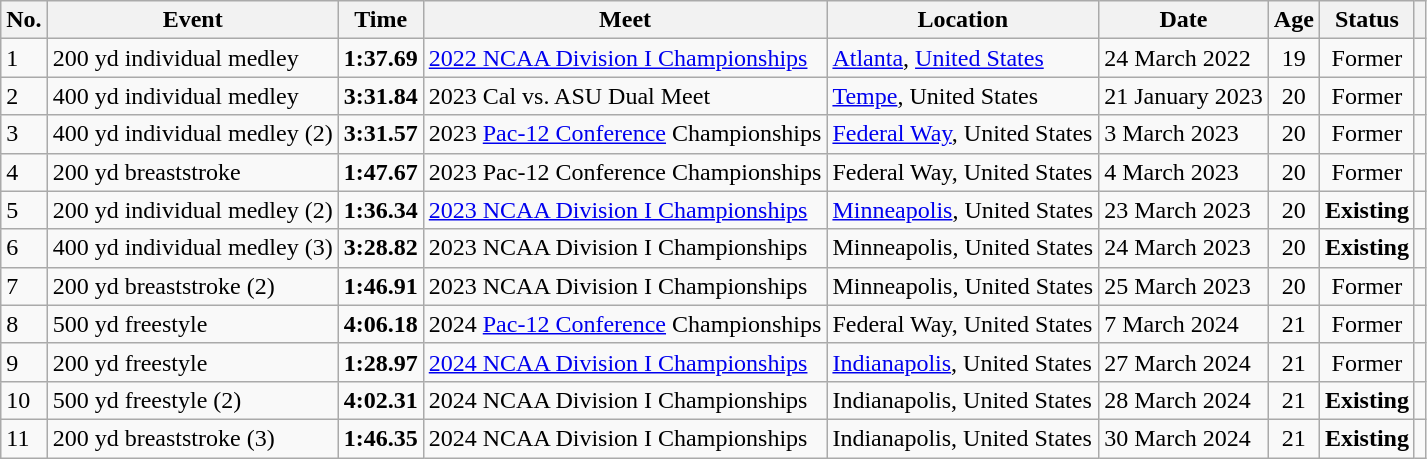<table class="wikitable sortable">
<tr>
<th>No.</th>
<th>Event</th>
<th>Time</th>
<th>Meet</th>
<th>Location</th>
<th>Date</th>
<th>Age</th>
<th>Status</th>
<th></th>
</tr>
<tr>
<td>1</td>
<td>200 yd individual medley</td>
<td style="text-align:center;"><strong>1:37.69</strong></td>
<td><a href='#'>2022 NCAA Division I Championships</a></td>
<td><a href='#'>Atlanta</a>, <a href='#'>United States</a></td>
<td>24 March 2022</td>
<td style="text-align:center;">19</td>
<td style="text-align:center;">Former</td>
<td style="text-align:center;"></td>
</tr>
<tr>
<td>2</td>
<td>400 yd individual medley</td>
<td style="text-align:center;"><strong>3:31.84</strong></td>
<td>2023 Cal vs. ASU Dual Meet</td>
<td><a href='#'>Tempe</a>, United States</td>
<td>21 January 2023</td>
<td style="text-align:center;">20</td>
<td style="text-align:center;">Former</td>
<td style="text-align:center;"></td>
</tr>
<tr>
<td>3</td>
<td>400 yd individual medley (2)</td>
<td style="text-align:center;"><strong>3:31.57</strong></td>
<td>2023 <a href='#'>Pac-12 Conference</a> Championships</td>
<td><a href='#'>Federal Way</a>, United States</td>
<td>3 March 2023</td>
<td style="text-align:center;">20</td>
<td style="text-align:center;">Former</td>
<td style="text-align:center;"></td>
</tr>
<tr>
<td>4</td>
<td>200 yd breaststroke</td>
<td style="text-align:center;"><strong>1:47.67</strong></td>
<td>2023 Pac-12 Conference Championships</td>
<td>Federal Way, United States</td>
<td>4 March 2023</td>
<td style="text-align:center;">20</td>
<td style="text-align:center;">Former</td>
<td style="text-align:center;"></td>
</tr>
<tr>
<td>5</td>
<td>200 yd individual medley (2)</td>
<td style="text-align:center;"><strong>1:36.34</strong></td>
<td><a href='#'>2023 NCAA Division I Championships</a></td>
<td><a href='#'>Minneapolis</a>, United States</td>
<td>23 March 2023</td>
<td style="text-align:center;">20</td>
<td style="text-align:center;"><strong>Existing</strong></td>
<td style="text-align:center;"></td>
</tr>
<tr>
<td>6</td>
<td>400 yd individual medley (3)</td>
<td style="text-align:center;"><strong>3:28.82</strong></td>
<td>2023 NCAA Division I Championships</td>
<td>Minneapolis, United States</td>
<td>24 March 2023</td>
<td style="text-align:center;">20</td>
<td style="text-align:center;"><strong>Existing</strong></td>
<td style="text-align:center;"></td>
</tr>
<tr>
<td>7</td>
<td>200 yd breaststroke (2)</td>
<td style="text-align:center;"><strong>1:46.91</strong></td>
<td>2023 NCAA Division I Championships</td>
<td>Minneapolis, United States</td>
<td>25 March 2023</td>
<td style="text-align:center;">20</td>
<td style="text-align:center;">Former</td>
<td style="text-align:center;"></td>
</tr>
<tr>
<td>8</td>
<td>500 yd freestyle</td>
<td style="text-align:center;"><strong>4:06.18</strong></td>
<td>2024 <a href='#'>Pac-12 Conference</a> Championships</td>
<td>Federal Way, United States</td>
<td>7 March 2024</td>
<td style="text-align:center;">21</td>
<td style="text-align:center;">Former</td>
<td style="text-align:center;"></td>
</tr>
<tr>
<td>9</td>
<td>200 yd freestyle</td>
<td style="text-align:center;"><strong>1:28.97</strong></td>
<td><a href='#'>2024 NCAA Division I Championships</a></td>
<td><a href='#'>Indianapolis</a>, United States</td>
<td>27 March 2024</td>
<td style="text-align:center;">21</td>
<td style="text-align:center;">Former</td>
<td style="text-align:center;"></td>
</tr>
<tr>
<td>10</td>
<td>500 yd freestyle (2)</td>
<td style="text-align:center;"><strong>4:02.31</strong></td>
<td>2024 NCAA Division I Championships</td>
<td>Indianapolis, United States</td>
<td>28 March 2024</td>
<td style="text-align:center;">21</td>
<td style="text-align:center;"><strong>Existing</strong></td>
<td style="text-align:center;"></td>
</tr>
<tr>
<td>11</td>
<td>200 yd breaststroke (3)</td>
<td style="text-align:center;"><strong>1:46.35</strong></td>
<td>2024 NCAA Division I Championships</td>
<td>Indianapolis, United States</td>
<td>30 March 2024</td>
<td style="text-align:center;">21</td>
<td style="text-align:center;"><strong>Existing</strong></td>
<td style="text-align:center;"></td>
</tr>
</table>
